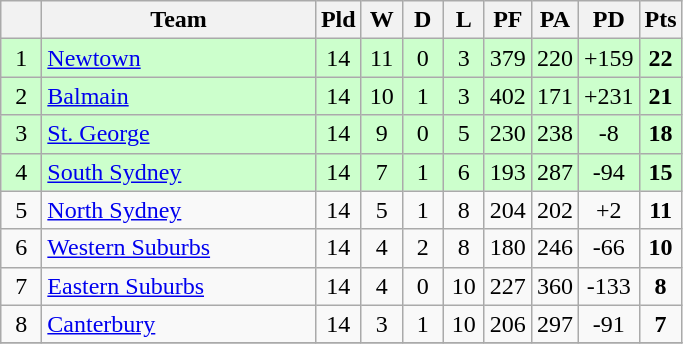<table class="wikitable" style="text-align:center;">
<tr>
<th width=20 abbr="Position"></th>
<th width=175>Team</th>
<th width=20 abbr="Played">Pld</th>
<th width=20 abbr="Won">W</th>
<th width=20 abbr="Drawn">D</th>
<th width=20 abbr="Lost">L</th>
<th width=20 abbr="Points for">PF</th>
<th width=20 abbr="Points against">PA</th>
<th width=20 abbr="Points difference">PD</th>
<th width=20 abbr="Points">Pts</th>
</tr>
<tr style="background: #ccffcc;">
<td>1</td>
<td style="text-align:left;"> <a href='#'>Newtown</a></td>
<td>14</td>
<td>11</td>
<td>0</td>
<td>3</td>
<td>379</td>
<td>220</td>
<td>+159</td>
<td><strong>22</strong></td>
</tr>
<tr style="background: #ccffcc;">
<td>2</td>
<td style="text-align:left;"> <a href='#'>Balmain</a></td>
<td>14</td>
<td>10</td>
<td>1</td>
<td>3</td>
<td>402</td>
<td>171</td>
<td>+231</td>
<td><strong>21</strong></td>
</tr>
<tr style="background: #ccffcc;">
<td>3</td>
<td style="text-align:left;"> <a href='#'>St. George</a></td>
<td>14</td>
<td>9</td>
<td>0</td>
<td>5</td>
<td>230</td>
<td>238</td>
<td>-8</td>
<td><strong>18</strong></td>
</tr>
<tr style="background: #ccffcc;">
<td>4</td>
<td style="text-align:left;"> <a href='#'>South Sydney</a></td>
<td>14</td>
<td>7</td>
<td>1</td>
<td>6</td>
<td>193</td>
<td>287</td>
<td>-94</td>
<td><strong>15</strong></td>
</tr>
<tr>
<td>5</td>
<td style="text-align:left;"> <a href='#'>North Sydney</a></td>
<td>14</td>
<td>5</td>
<td>1</td>
<td>8</td>
<td>204</td>
<td>202</td>
<td>+2</td>
<td><strong>11</strong></td>
</tr>
<tr>
<td>6</td>
<td style="text-align:left;"> <a href='#'>Western Suburbs</a></td>
<td>14</td>
<td>4</td>
<td>2</td>
<td>8</td>
<td>180</td>
<td>246</td>
<td>-66</td>
<td><strong>10</strong></td>
</tr>
<tr>
<td>7</td>
<td style="text-align:left;"> <a href='#'>Eastern Suburbs</a></td>
<td>14</td>
<td>4</td>
<td>0</td>
<td>10</td>
<td>227</td>
<td>360</td>
<td>-133</td>
<td><strong>8</strong></td>
</tr>
<tr>
<td>8</td>
<td style="text-align:left;"> <a href='#'>Canterbury</a></td>
<td>14</td>
<td>3</td>
<td>1</td>
<td>10</td>
<td>206</td>
<td>297</td>
<td>-91</td>
<td><strong>7</strong></td>
</tr>
<tr>
</tr>
</table>
